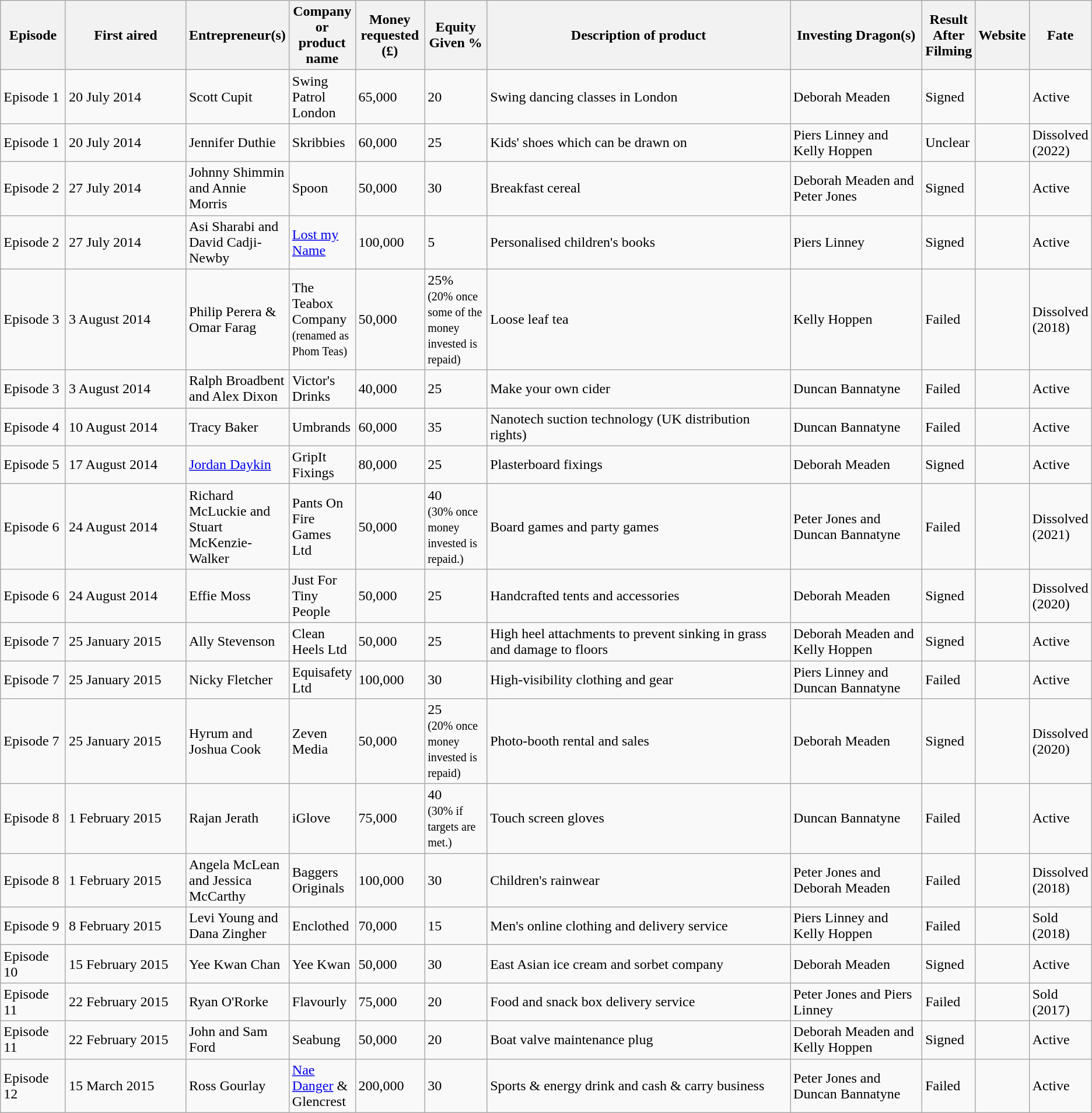<table class="wikitable sortable">
<tr>
<th style="width:75px">Episode</th>
<th style="width:175px">First aired</th>
<th style="width:100px">Entrepreneur(s)</th>
<th>Company or product name</th>
<th style="width:75px">Money requested (£)</th>
<th style="width:75px">Equity Given %</th>
<th style="width:500px">Description of product</th>
<th style="width:190px">Investing Dragon(s)</th>
<th>Result After Filming</th>
<th>Website</th>
<th>Fate</th>
</tr>
<tr>
<td>Episode 1</td>
<td>20 July 2014</td>
<td>Scott Cupit</td>
<td>Swing Patrol London</td>
<td>65,000</td>
<td>20</td>
<td>Swing dancing classes in London</td>
<td>Deborah Meaden</td>
<td>Signed</td>
<td></td>
<td>Active </td>
</tr>
<tr>
<td>Episode 1</td>
<td>20 July 2014</td>
<td>Jennifer Duthie</td>
<td>Skribbies</td>
<td>60,000</td>
<td>25</td>
<td>Kids' shoes which can be drawn on</td>
<td>Piers Linney and Kelly Hoppen</td>
<td>Unclear </td>
<td></td>
<td>Dissolved (2022) </td>
</tr>
<tr>
<td>Episode 2</td>
<td>27 July 2014</td>
<td>Johnny Shimmin and Annie Morris</td>
<td>Spoon</td>
<td>50,000</td>
<td>30</td>
<td>Breakfast cereal</td>
<td>Deborah Meaden and Peter Jones</td>
<td>Signed </td>
<td></td>
<td>Active </td>
</tr>
<tr>
<td>Episode 2</td>
<td>27 July 2014</td>
<td>Asi Sharabi and David Cadji-Newby</td>
<td><a href='#'>Lost my Name</a></td>
<td>100,000</td>
<td>5</td>
<td>Personalised children's books</td>
<td>Piers Linney</td>
<td>Signed </td>
<td></td>
<td>Active </td>
</tr>
<tr>
<td>Episode 3</td>
<td>3 August 2014</td>
<td>Philip Perera & Omar Farag</td>
<td>The Teabox Company <br><small>(renamed as Phom Teas)</small></td>
<td>50,000</td>
<td>25% <br><small>(20% once some of the money invested is repaid)</small></td>
<td>Loose leaf tea</td>
<td>Kelly Hoppen</td>
<td>Failed </td>
<td></td>
<td>Dissolved (2018) </td>
</tr>
<tr>
<td>Episode 3</td>
<td>3 August 2014</td>
<td>Ralph Broadbent and Alex Dixon</td>
<td>Victor's Drinks</td>
<td>40,000</td>
<td>25</td>
<td>Make your own cider</td>
<td>Duncan Bannatyne</td>
<td>Failed </td>
<td></td>
<td>Active </td>
</tr>
<tr>
<td>Episode 4</td>
<td>10 August 2014</td>
<td>Tracy Baker</td>
<td>Umbrands</td>
<td>60,000</td>
<td>35</td>
<td>Nanotech suction technology (UK distribution rights)</td>
<td>Duncan Bannatyne</td>
<td>Failed </td>
<td></td>
<td>Active </td>
</tr>
<tr>
<td>Episode 5</td>
<td>17 August 2014</td>
<td><a href='#'>Jordan Daykin</a></td>
<td>GripIt Fixings</td>
<td>80,000</td>
<td>25</td>
<td>Plasterboard fixings</td>
<td>Deborah Meaden</td>
<td>Signed</td>
<td></td>
<td>Active </td>
</tr>
<tr>
<td>Episode 6</td>
<td>24 August 2014</td>
<td>Richard McLuckie and Stuart McKenzie-Walker</td>
<td>Pants On Fire Games Ltd</td>
<td>50,000</td>
<td>40 <br><small>(30% once money invested is repaid.)</small></td>
<td>Board games and party games</td>
<td>Peter Jones and Duncan Bannatyne</td>
<td>Failed </td>
<td></td>
<td>Dissolved (2021) </td>
</tr>
<tr>
<td>Episode 6</td>
<td>24 August 2014</td>
<td>Effie Moss</td>
<td>Just For Tiny People</td>
<td>50,000</td>
<td>25</td>
<td>Handcrafted tents and accessories</td>
<td>Deborah Meaden</td>
<td>Signed </td>
<td></td>
<td>Dissolved (2020) </td>
</tr>
<tr>
<td>Episode 7</td>
<td>25 January 2015</td>
<td>Ally Stevenson</td>
<td>Clean Heels Ltd</td>
<td>50,000</td>
<td>25</td>
<td>High heel attachments to prevent sinking in grass and damage to floors</td>
<td>Deborah Meaden and Kelly Hoppen</td>
<td>Signed</td>
<td></td>
<td>Active </td>
</tr>
<tr>
<td>Episode 7</td>
<td>25 January 2015</td>
<td>Nicky Fletcher</td>
<td>Equisafety Ltd</td>
<td>100,000</td>
<td>30</td>
<td>High-visibility clothing and gear</td>
<td>Piers Linney and Duncan Bannatyne</td>
<td>Failed </td>
<td></td>
<td>Active </td>
</tr>
<tr>
<td>Episode 7</td>
<td>25 January 2015</td>
<td>Hyrum and Joshua Cook</td>
<td>Zeven Media</td>
<td>50,000</td>
<td>25 <br><small>(20% once money invested is repaid)</small></td>
<td>Photo-booth rental and sales</td>
<td>Deborah Meaden</td>
<td>Signed </td>
<td></td>
<td>Dissolved (2020) </td>
</tr>
<tr>
<td>Episode 8</td>
<td>1 February 2015</td>
<td>Rajan Jerath</td>
<td>iGlove</td>
<td>75,000</td>
<td>40 <br><small>(30% if targets are met.)</small></td>
<td>Touch screen gloves</td>
<td>Duncan Bannatyne</td>
<td>Failed </td>
<td></td>
<td>Active </td>
</tr>
<tr>
<td>Episode 8</td>
<td>1 February 2015</td>
<td>Angela McLean and Jessica McCarthy</td>
<td>Baggers Originals</td>
<td>100,000</td>
<td>30</td>
<td>Children's rainwear</td>
<td>Peter Jones and Deborah Meaden</td>
<td>Failed </td>
<td></td>
<td>Dissolved (2018) </td>
</tr>
<tr>
<td>Episode 9</td>
<td>8 February 2015</td>
<td>Levi Young and Dana Zingher</td>
<td>Enclothed</td>
<td>70,000</td>
<td>15</td>
<td>Men's online clothing and delivery service</td>
<td>Piers Linney and Kelly Hoppen</td>
<td>Failed </td>
<td></td>
<td>Sold (2018) </td>
</tr>
<tr>
<td>Episode 10</td>
<td>15 February 2015</td>
<td>Yee Kwan Chan</td>
<td>Yee Kwan</td>
<td>50,000</td>
<td>30</td>
<td>East Asian ice cream and sorbet company</td>
<td>Deborah Meaden</td>
<td>Signed</td>
<td></td>
<td>Active </td>
</tr>
<tr>
<td>Episode 11</td>
<td>22 February 2015</td>
<td>Ryan O'Rorke</td>
<td>Flavourly</td>
<td>75,000</td>
<td>20</td>
<td>Food and snack box delivery service</td>
<td>Peter Jones and Piers Linney</td>
<td>Failed </td>
<td></td>
<td>Sold (2017) </td>
</tr>
<tr>
<td>Episode 11</td>
<td>22 February 2015</td>
<td>John and Sam Ford</td>
<td>Seabung</td>
<td>50,000</td>
<td>20</td>
<td>Boat valve maintenance plug</td>
<td>Deborah Meaden and Kelly Hoppen</td>
<td>Signed</td>
<td></td>
<td>Active </td>
</tr>
<tr>
<td>Episode 12</td>
<td>15 March 2015</td>
<td>Ross Gourlay</td>
<td><a href='#'>Nae Danger</a> & Glencrest</td>
<td>200,000</td>
<td>30</td>
<td>Sports & energy drink and cash & carry business</td>
<td>Peter Jones and Duncan Bannatyne</td>
<td>Failed </td>
<td></td>
<td>Active </td>
</tr>
</table>
